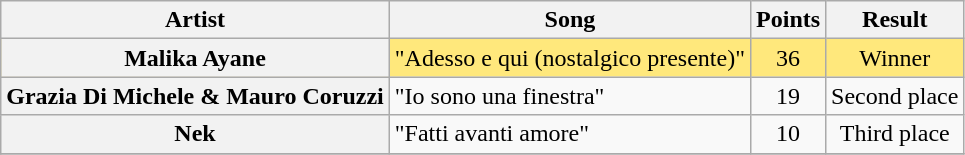<table class="wikitable plainrowheaders" style="text-align:center;">
<tr>
<th scope="col">Artist</th>
<th scope="col">Song</th>
<th scope="col">Points</th>
<th scope="col">Result</th>
</tr>
<tr style="background:#ffe87c;">
<th scope="row">Malika Ayane</th>
<td style="text-align:left;">"Adesso e qui (nostalgico presente)"</td>
<td>36</td>
<td>Winner</td>
</tr>
<tr>
<th scope="row">Grazia Di Michele & Mauro Coruzzi</th>
<td style="text-align:left;">"Io sono una finestra"</td>
<td>19</td>
<td>Second place</td>
</tr>
<tr>
<th scope="row">Nek</th>
<td style="text-align:left;">"Fatti avanti amore"</td>
<td>10</td>
<td>Third place</td>
</tr>
<tr>
</tr>
</table>
